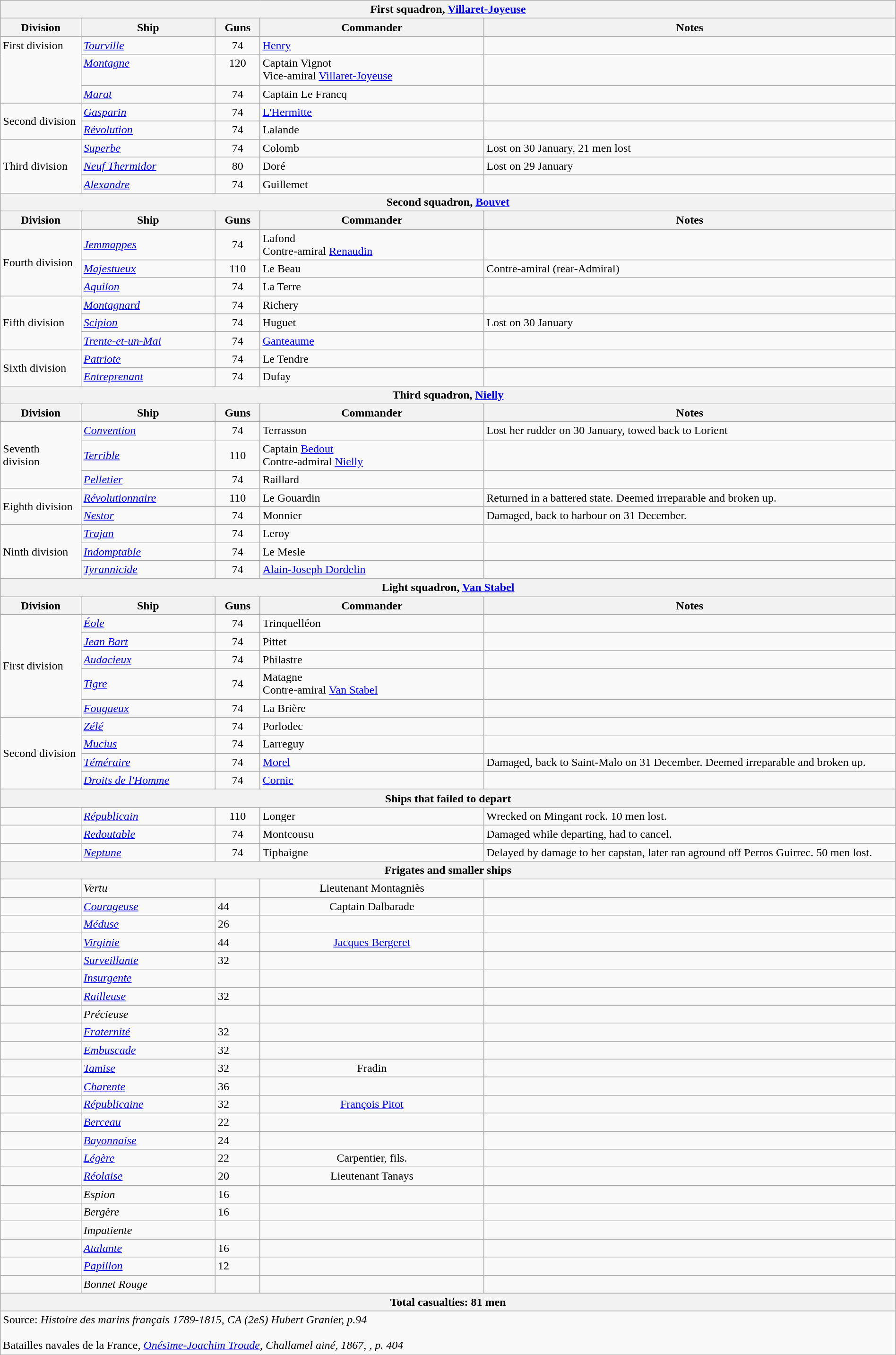<table class="wikitable" width=100%>
<tr valign="center">
<th colspan="6" bgcolor="white">First squadron, <a href='#'>Villaret-Joyeuse</a></th>
</tr>
<tr valign="center">
<th width=9%; align= center rowspan=1>Division</th>
<th width=15%; align= center rowspan=1>Ship</th>
<th width=5%; align= center rowspan=1>Guns</th>
<th width=25%; align= center rowspan=1>Commander</th>
<th width=46%; align= center rowspan=1>Notes</th>
</tr>
<tr valign="top"|- valign="center">
<td align= left; rowspan="3">First division</td>
<td align= left><a href='#'><em>Tourville</em></a></td>
<td align= center>74</td>
<td align= left><a href='#'>Henry</a></td>
<td align= left></td>
</tr>
<tr valign="top"|- valign="top">
<td align= left><a href='#'><em>Montagne</em></a></td>
<td align= center>120</td>
<td align= left>Captain Vignot<br>Vice-amiral <a href='#'>Villaret-Joyeuse</a></td>
<td align= left></td>
</tr>
<tr valign="center">
<td align= left><a href='#'><em>Marat</em></a></td>
<td align= center>74</td>
<td align= left>Captain Le Francq</td>
<td align= left></td>
</tr>
<tr valign="center">
<td align= left; rowspan="2">Second division</td>
<td align= left><a href='#'><em>Gasparin</em></a></td>
<td align= center>74</td>
<td align= left><a href='#'>L'Hermitte</a></td>
<td align= left></td>
</tr>
<tr valign="center">
<td align= left><a href='#'><em>Révolution</em></a></td>
<td align= center>74</td>
<td align= left>Lalande</td>
<td align= left></td>
</tr>
<tr valign="center">
<td align= left; rowspan="3">Third division</td>
<td align= left><a href='#'><em>Superbe</em></a></td>
<td align= center>74</td>
<td align= left>Colomb</td>
<td align= left>Lost on 30 January, 21 men lost</td>
</tr>
<tr valign="top"|- valign="top">
<td align= left><a href='#'><em>Neuf Thermidor</em></a></td>
<td align= center>80</td>
<td align= left>Doré</td>
<td align= left>Lost on 29 January</td>
</tr>
<tr valign="top"|- valign="top">
<td align= left><a href='#'><em>Alexandre</em></a></td>
<td align= center>74</td>
<td align= left>Guillemet</td>
<td align= left></td>
</tr>
<tr valign="center">
<th colspan="6" bgcolor="white">Second squadron, <a href='#'>Bouvet</a></th>
</tr>
<tr valign="center">
<th width=9%; align= center rowspan=1>Division</th>
<th width=15%; align= center rowspan=1>Ship</th>
<th width=5%; align= center rowspan=1>Guns</th>
<th width=25%; align= center rowspan=1>Commander</th>
<th width=46%; align= center rowspan=1>Notes</th>
</tr>
<tr valign="center">
<td align= left; rowspan="3">Fourth division</td>
<td align= left><a href='#'><em>Jemmappes</em></a></td>
<td align= center>74</td>
<td align= left>Lafond<br>Contre-amiral <a href='#'>Renaudin</a></td>
<td align= left></td>
</tr>
<tr valign="center">
<td align= left><a href='#'><em>Majestueux</em></a></td>
<td align= center>110</td>
<td align= left>Le Beau</td>
<td align= left>Contre-amiral (rear-Admiral)</td>
</tr>
<tr valign="center">
<td align= left><a href='#'><em>Aquilon</em></a></td>
<td align= center>74</td>
<td align= left>La Terre</td>
<td align= left></td>
</tr>
<tr valign="center">
<td align= left; rowspan="3">Fifth division</td>
<td align= left><a href='#'><em>Montagnard</em></a></td>
<td align= center>74</td>
<td align= left>Richery</td>
<td align= left></td>
</tr>
<tr valign="center">
<td align= left><a href='#'><em>Scipion</em></a></td>
<td align= center>74</td>
<td align= left>Huguet</td>
<td align= left>Lost on 30 January</td>
</tr>
<tr valign="center">
<td align= left><a href='#'><em>Trente-et-un-Mai</em></a></td>
<td align= center>74</td>
<td align= left><a href='#'>Ganteaume</a></td>
<td align= left></td>
</tr>
<tr valign="center">
<td align= left; rowspan="2">Sixth division</td>
<td align= left><a href='#'><em>Patriote</em></a></td>
<td align= center>74</td>
<td align= left>Le Tendre</td>
<td align= left></td>
</tr>
<tr valign="center">
<td align= left><a href='#'><em>Entreprenant</em></a></td>
<td align= center>74</td>
<td align= left>Dufay</td>
<td align= left></td>
</tr>
<tr valign="center">
<th colspan="6" bgcolor="white">Third squadron, <a href='#'>Nielly</a></th>
</tr>
<tr valign="center">
<th width=9%; align= center rowspan=1>Division</th>
<th width=15%; align= center rowspan=1>Ship</th>
<th width=5%; align= center rowspan=1>Guns</th>
<th width=25%; align= center rowspan=1>Commander</th>
<th width=46%; align= center rowspan=1>Notes</th>
</tr>
<tr valign="center">
<td align= left; rowspan="3">Seventh division</td>
<td align= left><a href='#'><em>Convention</em></a></td>
<td align= center>74</td>
<td align= left>Terrasson</td>
<td align= left>Lost her rudder on 30 January, towed back to Lorient</td>
</tr>
<tr valign="center">
<td align= left><a href='#'><em>Terrible</em></a></td>
<td align= center>110</td>
<td align= left>Captain <a href='#'>Bedout</a><br>Contre-admiral <a href='#'>Nielly</a></td>
<td align= left></td>
</tr>
<tr valign="center">
<td align= left><a href='#'><em>Pelletier</em></a></td>
<td align= center>74</td>
<td align= left>Raillard</td>
<td align= left></td>
</tr>
<tr valign="center">
<td align= left; rowspan="2">Eighth division</td>
<td align= left><a href='#'><em>Révolutionnaire</em></a></td>
<td align= center>110</td>
<td align= left>Le Gouardin</td>
<td align= left>Returned in a battered state. Deemed irreparable and broken up.</td>
</tr>
<tr valign="center">
<td align= left><a href='#'><em>Nestor</em></a></td>
<td align= center>74</td>
<td align= left>Monnier</td>
<td align= left>Damaged, back to harbour on 31 December.</td>
</tr>
<tr valign="center">
<td align= left; rowspan="3">Ninth division</td>
<td align= left><a href='#'><em>Trajan</em></a></td>
<td align= center>74</td>
<td align= left>Leroy</td>
<td align= left></td>
</tr>
<tr valign="center">
<td align= left><a href='#'><em>Indomptable</em></a></td>
<td align= center>74</td>
<td align= left>Le Mesle</td>
<td align= left></td>
</tr>
<tr valign="center">
<td align= left><a href='#'><em>Tyrannicide</em></a></td>
<td align= center>74</td>
<td align= left><a href='#'>Alain-Joseph Dordelin</a></td>
<td align= left></td>
</tr>
<tr valign="center">
<th colspan="6" bgcolor="white">Light squadron, <a href='#'>Van Stabel</a></th>
</tr>
<tr valign="center">
<th width=9%; align= center rowspan=1>Division</th>
<th width=15%; align= center rowspan=1>Ship</th>
<th width=5%; align= center rowspan=1>Guns</th>
<th width=25%; align= center rowspan=1>Commander</th>
<th width=46%; align= center rowspan=1>Notes</th>
</tr>
<tr valign="center">
<td align= left; rowspan="5">First division</td>
<td align= left><a href='#'><em>Éole</em></a></td>
<td align= center>74</td>
<td align= left>Trinquelléon</td>
<td align= left></td>
</tr>
<tr valign="center">
<td align= left><a href='#'><em>Jean Bart</em></a></td>
<td align= center>74</td>
<td align= left>Pittet</td>
<td align= left></td>
</tr>
<tr valign="center">
<td align= left><a href='#'><em>Audacieux</em></a></td>
<td align= center>74</td>
<td align= left>Philastre</td>
<td align= left></td>
</tr>
<tr valign="center">
<td align= left><a href='#'><em>Tigre</em></a></td>
<td align= center>74</td>
<td align= left>Matagne<br>Contre-amiral <a href='#'>Van Stabel</a></td>
<td align= left></td>
</tr>
<tr valign="center">
<td align= left><a href='#'><em>Fougueux</em></a></td>
<td align= center>74</td>
<td align= left>La Brière</td>
<td align= left></td>
</tr>
<tr valign="center">
<td align= left; rowspan="4">Second division</td>
<td align= left><a href='#'><em>Zélé</em></a></td>
<td align= center>74</td>
<td align= left>Porlodec</td>
<td align= left></td>
</tr>
<tr valign="center">
<td align= left><a href='#'><em>Mucius</em></a></td>
<td align= center>74</td>
<td align= left>Larreguy</td>
<td align= left></td>
</tr>
<tr valign="center">
<td align= left><a href='#'><em>Téméraire</em></a></td>
<td align= center>74</td>
<td align= left><a href='#'>Morel</a></td>
<td align= left>Damaged, back to Saint-Malo on 31 December. Deemed irreparable and broken up.</td>
</tr>
<tr valign="center">
<td align= left><a href='#'><em>Droits de l'Homme</em></a></td>
<td align= center>74</td>
<td align= left><a href='#'>Cornic</a></td>
<td align= left></td>
</tr>
<tr valign="center">
<th colspan="6" bgcolor="white">Ships that failed to depart</th>
</tr>
<tr valign="center">
<td align= left></td>
<td align= left><a href='#'><em>Républicain</em></a></td>
<td align= center>110</td>
<td align= left>Longer</td>
<td align= left>Wrecked on Mingant rock. 10 men lost.</td>
</tr>
<tr valign="center">
<td align= left></td>
<td align= left><a href='#'><em>Redoutable</em></a></td>
<td align= center>74</td>
<td align= left>Montcousu</td>
<td align= left>Damaged while departing, had to cancel.</td>
</tr>
<tr valign="center">
<td align= left></td>
<td align= left><a href='#'><em>Neptune</em></a></td>
<td align= center>74</td>
<td align= left>Tiphaigne</td>
<td align= left>Delayed by damage to her capstan, later ran aground off Perros Guirrec. 50 men lost.</td>
</tr>
<tr valign="center">
<th colspan="6" bgcolor="white">Frigates and smaller ships</th>
</tr>
<tr valign="center">
<td align= left></td>
<td align= left><em>Vertu</em></td>
<td align= left></td>
<td align= center>Lieutenant Montagniès</td>
<td align= left></td>
</tr>
<tr valign="center">
<td align= left></td>
<td align= left><a href='#'><em>Courageuse</em></a></td>
<td align= left>44</td>
<td align= center>Captain Dalbarade</td>
<td align= left></td>
</tr>
<tr valign="center">
<td align= left></td>
<td align= left><a href='#'><em>Méduse</em></a></td>
<td align= left>26</td>
<td align= center></td>
<td align= left></td>
</tr>
<tr valign="center">
<td align= left></td>
<td align= left><a href='#'><em>Virginie</em></a></td>
<td align= left>44</td>
<td align= center><a href='#'>Jacques Bergeret</a></td>
<td align= left></td>
</tr>
<tr valign="center">
<td align= left></td>
<td align= left><a href='#'><em>Surveillante</em></a></td>
<td align= left>32</td>
<td align= center></td>
<td align= left></td>
</tr>
<tr valign="center">
<td align= left></td>
<td align= left><a href='#'><em>Insurgente</em></a></td>
<td align= left></td>
<td align= center></td>
<td align= left></td>
</tr>
<tr valign="center">
<td align= left></td>
<td align= left><a href='#'><em>Railleuse</em></a></td>
<td align= left>32</td>
<td align= center></td>
<td align= left></td>
</tr>
<tr valign="center">
<td align= left></td>
<td align= left><em>Précieuse</em></td>
<td align= left></td>
<td align= center></td>
<td align= left></td>
</tr>
<tr valign="center">
<td align= left></td>
<td align= left><a href='#'><em>Fraternité</em></a></td>
<td align= left>32</td>
<td align= center></td>
<td align= left></td>
</tr>
<tr valign="center">
<td align= left></td>
<td align= left><a href='#'><em>Embuscade</em></a></td>
<td align= left>32</td>
<td align= center></td>
<td align= left></td>
</tr>
<tr valign="center">
<td align= left></td>
<td align= left><a href='#'><em>Tamise</em></a></td>
<td align= left>32</td>
<td align= center>Fradin</td>
<td align= left></td>
</tr>
<tr valign="center">
<td align= left></td>
<td align= left><a href='#'><em>Charente</em></a></td>
<td align= left>36</td>
<td align= center></td>
<td align= left></td>
</tr>
<tr valign="center">
<td align= left></td>
<td align= left><a href='#'><em>Républicaine</em></a></td>
<td align= left>32</td>
<td align= center><a href='#'>François Pitot</a></td>
<td align= left></td>
</tr>
<tr valign="center">
<td align= left></td>
<td align= left><a href='#'><em>Berceau</em></a></td>
<td align= left>22</td>
<td align= center></td>
<td align= left></td>
</tr>
<tr valign="center">
<td align= left></td>
<td align= left><a href='#'><em>Bayonnaise</em></a></td>
<td align= left>24</td>
<td align= center></td>
<td align= left></td>
</tr>
<tr valign="center">
<td align= left></td>
<td align= left><a href='#'><em>Légère</em></a></td>
<td align= left>22</td>
<td align= center>Carpentier, fils.</td>
<td align= left></td>
</tr>
<tr valign="center">
<td align= left></td>
<td align= left><a href='#'><em>Réolaise</em></a></td>
<td align= left>20</td>
<td align= center>Lieutenant Tanays</td>
<td align= left></td>
</tr>
<tr valign="center">
<td align= left></td>
<td align= left><em>Espion</em></td>
<td align= left>16</td>
<td align= center></td>
<td align= left></td>
</tr>
<tr valign="center">
<td align= left></td>
<td align= left><em>Bergère</em></td>
<td align= left>16</td>
<td align= center></td>
<td align= left></td>
</tr>
<tr valign="center">
<td align= left></td>
<td align= left><em>Impatiente</em></td>
<td align= left></td>
<td align= center></td>
<td align= left></td>
</tr>
<tr valign="center">
<td align= left></td>
<td align= left><a href='#'><em>Atalante</em></a></td>
<td align= left>16</td>
<td align= center></td>
<td align= left></td>
</tr>
<tr valign="center">
<td align= left></td>
<td align= left><a href='#'><em>Papillon</em></a></td>
<td align= left>12</td>
<td align= center></td>
<td align= left></td>
</tr>
<tr valign="center">
<td align= left></td>
<td align= left><em>Bonnet Rouge</em></td>
<td align= left></td>
<td align= center></td>
<td align= left></td>
</tr>
<tr valign="center">
<th colspan="6" bgcolor="white">Total casualties: 81 men</th>
</tr>
<tr valign="top">
<td colspan="6" align="left">Source: <em>Histoire des marins français 1789-1815, CA (2eS) Hubert Granier, p.94<br><br></em>Batailles navales de la France<em>, <a href='#'>Onésime-Joachim Troude</a>, Challamel ainé, 1867, , p. 404</td>
</tr>
<tr>
</tr>
</table>
